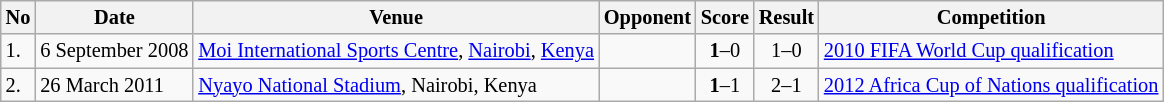<table class="wikitable" style="font-size:85%;">
<tr>
<th>No</th>
<th>Date</th>
<th>Venue</th>
<th>Opponent</th>
<th>Score</th>
<th>Result</th>
<th>Competition</th>
</tr>
<tr>
<td>1.</td>
<td>6 September 2008</td>
<td><a href='#'>Moi International Sports Centre</a>, <a href='#'>Nairobi</a>, <a href='#'>Kenya</a></td>
<td></td>
<td align=center><strong>1</strong>–0</td>
<td align=center>1–0</td>
<td><a href='#'>2010 FIFA World Cup qualification</a></td>
</tr>
<tr>
<td>2.</td>
<td>26 March 2011</td>
<td><a href='#'>Nyayo National Stadium</a>, Nairobi, Kenya</td>
<td></td>
<td align=center><strong>1</strong>–1</td>
<td align=center>2–1</td>
<td><a href='#'>2012 Africa Cup of Nations qualification</a></td>
</tr>
</table>
